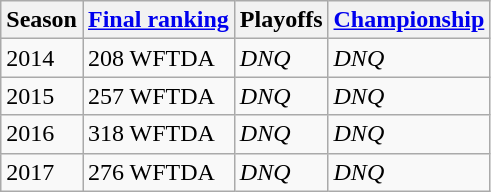<table class="wikitable sortable">
<tr>
<th>Season</th>
<th><a href='#'>Final ranking</a></th>
<th>Playoffs</th>
<th><a href='#'>Championship</a></th>
</tr>
<tr>
<td>2014</td>
<td>208 WFTDA</td>
<td><em>DNQ</em></td>
<td><em>DNQ</em></td>
</tr>
<tr>
<td>2015</td>
<td>257 WFTDA</td>
<td><em>DNQ</em></td>
<td><em>DNQ</em></td>
</tr>
<tr>
<td>2016</td>
<td>318 WFTDA</td>
<td><em>DNQ</em></td>
<td><em>DNQ</em></td>
</tr>
<tr>
<td>2017</td>
<td>276 WFTDA</td>
<td><em>DNQ</em></td>
<td><em>DNQ</em></td>
</tr>
</table>
